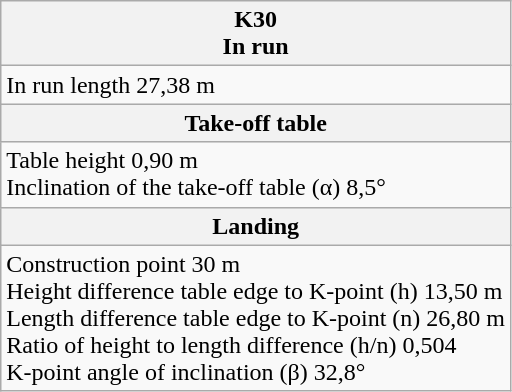<table class="wikitable">
<tr>
<th>K30<br>In run</th>
</tr>
<tr>
<td>In run length                                                27,38 m</td>
</tr>
<tr>
<th><strong>Take-off table</strong></th>
</tr>
<tr>
<td>Table height                                                  0,90 m<br>Inclination of the take-off table (α)               8,5°</td>
</tr>
<tr>
<th><strong>Landing</strong></th>
</tr>
<tr>
<td>Construction point                                           30 m<br>Height difference table edge to K-point (h)    13,50 m<br>Length difference table edge to K-point (n)   26,80 m<br>Ratio of height to length difference (h/n)        0,504<br>K-point angle of inclination (β)                        32,8°</td>
</tr>
</table>
